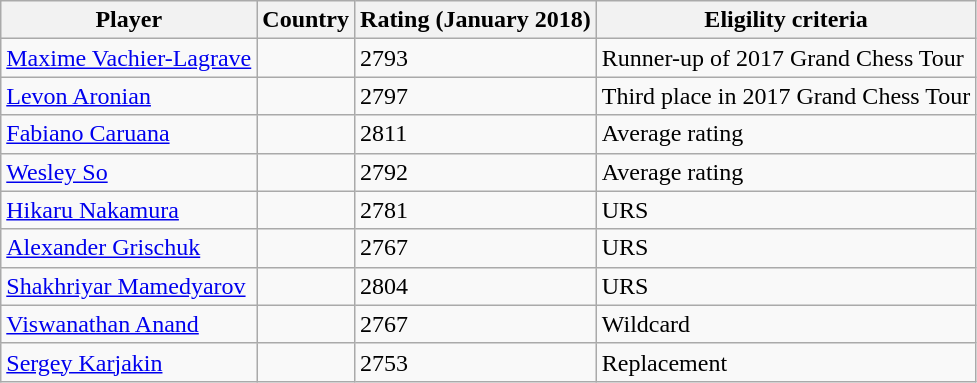<table class="wikitable sortable">
<tr>
<th>Player</th>
<th>Country</th>
<th>Rating (January 2018)</th>
<th class="unsortable">Eligility criteria</th>
</tr>
<tr>
<td><a href='#'>Maxime Vachier-Lagrave</a></td>
<td></td>
<td>2793</td>
<td>Runner-up of 2017 Grand Chess Tour</td>
</tr>
<tr>
<td><a href='#'>Levon Aronian</a></td>
<td></td>
<td>2797</td>
<td>Third place in 2017 Grand Chess Tour</td>
</tr>
<tr>
<td><a href='#'>Fabiano Caruana</a></td>
<td></td>
<td>2811</td>
<td>Average rating</td>
</tr>
<tr>
<td><a href='#'>Wesley So</a></td>
<td></td>
<td>2792</td>
<td>Average rating</td>
</tr>
<tr>
<td><a href='#'>Hikaru Nakamura</a></td>
<td></td>
<td>2781</td>
<td>URS</td>
</tr>
<tr>
<td><a href='#'>Alexander Grischuk</a></td>
<td></td>
<td>2767</td>
<td>URS</td>
</tr>
<tr>
<td><a href='#'>Shakhriyar Mamedyarov</a></td>
<td></td>
<td>2804</td>
<td>URS</td>
</tr>
<tr>
<td><a href='#'>Viswanathan Anand</a></td>
<td></td>
<td>2767</td>
<td>Wildcard</td>
</tr>
<tr>
<td><a href='#'>Sergey Karjakin</a></td>
<td></td>
<td>2753</td>
<td>Replacement</td>
</tr>
</table>
